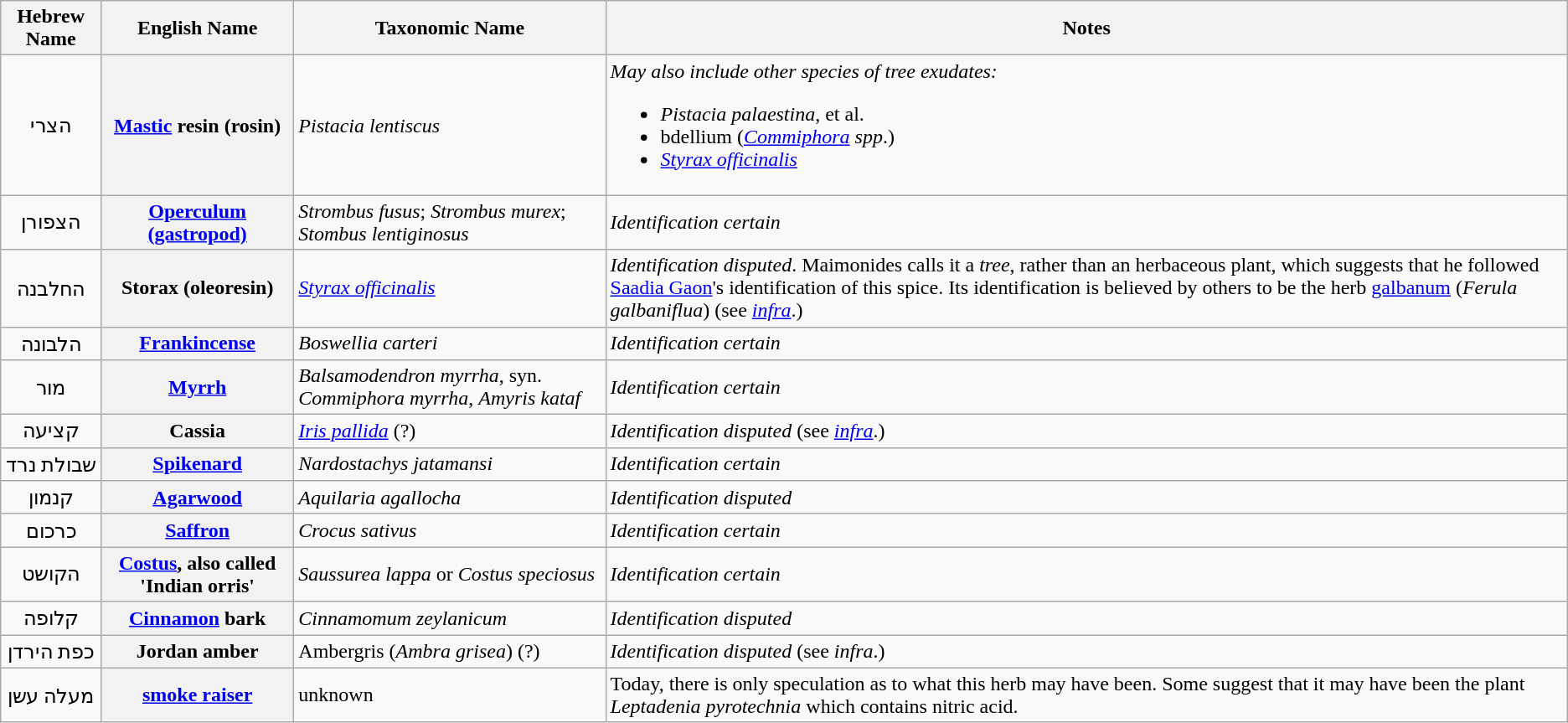<table class="wikitable sortable plainrowheaders">
<tr>
<th scope="col">Hebrew Name</th>
<th scope="col">English Name</th>
<th scope="col">Taxonomic Name</th>
<th scope="col" class="unsortable">Notes</th>
</tr>
<tr>
<td align="center">הצרי</td>
<th scope="row"><a href='#'>Mastic</a> resin (rosin)</th>
<td><em>Pistacia lentiscus</em></td>
<td><em>May also include other species of tree exudates:</em><br><ul><li><em>Pistacia palaestina</em>, et al.</li><li>bdellium (<em><a href='#'>Commiphora</a> spp</em>.)</li><li><em><a href='#'>Styrax officinalis</a></em></li></ul></td>
</tr>
<tr>
<td align="center">הצפורן</td>
<th scope="row"><a href='#'>Operculum (gastropod)</a></th>
<td><em>Strombus fusus</em>; <em>Strombus murex</em>; <em>Stombus lentiginosus</em></td>
<td><em>Identification certain</em></td>
</tr>
<tr>
<td align="center">החלבנה</td>
<th scope="row">Storax (oleoresin)</th>
<td><em><a href='#'>Styrax officinalis</a></em></td>
<td><em>Identification disputed</em>. Maimonides calls it a <em>tree</em>, rather than an herbaceous plant, which suggests that he followed <a href='#'>Saadia Gaon</a>'s identification of this spice. Its identification is believed by others to be the herb <a href='#'>galbanum</a> (<em>Ferula galbaniflua</em>) (see <em><a href='#'>infra</a></em>.)</td>
</tr>
<tr>
<td align="center">הלבונה</td>
<th scope="row"><a href='#'>Frankincense</a></th>
<td><em>Boswellia carteri</em></td>
<td><em>Identification certain</em></td>
</tr>
<tr>
<td align="center">מור</td>
<th scope="row"><a href='#'>Myrrh</a></th>
<td><em>Balsamodendron myrrha</em>, syn. <em>Commiphora myrrha</em>, <em>Amyris kataf</em></td>
<td><em>Identification certain</em></td>
</tr>
<tr>
<td align="center">קציעה</td>
<th scope="row">Cassia</th>
<td><em><a href='#'>Iris pallida</a></em> (?)</td>
<td><em>Identification disputed</em> (see <em><a href='#'>infra</a></em>.)</td>
</tr>
<tr>
<td align="center">שבולת נרד</td>
<th scope="row"><a href='#'>Spikenard</a></th>
<td><em>Nardostachys jatamansi</em></td>
<td><em>Identification certain</em></td>
</tr>
<tr>
<td align="center">קנמון</td>
<th scope="row"><a href='#'>Agarwood</a></th>
<td><em>Aquilaria agallocha</em></td>
<td><em>Identification disputed</em></td>
</tr>
<tr>
<td align="center">כרכום</td>
<th scope="row"><a href='#'>Saffron</a></th>
<td><em>Crocus sativus</em></td>
<td><em>Identification certain</em></td>
</tr>
<tr>
<td align="center">הקושט</td>
<th scope="row"><a href='#'>Costus</a>, also called 'Indian orris'</th>
<td><em>Saussurea lappa</em> or <em>Costus speciosus</em></td>
<td><em>Identification certain</em></td>
</tr>
<tr>
<td align="center">קלופה</td>
<th scope="row"><a href='#'>Cinnamon</a> bark</th>
<td><em>Cinnamomum zeylanicum</em></td>
<td><em>Identification disputed</em></td>
</tr>
<tr>
<td align="center">כפת הירדן</td>
<th scope="row">Jordan amber</th>
<td>Ambergris (<em>Ambra grisea</em>) (?)</td>
<td><em>Identification disputed</em> (see <em>infra</em>.)</td>
</tr>
<tr>
<td align="center">מעלה עשן</td>
<th scope="row"><a href='#'>smoke raiser</a></th>
<td>unknown</td>
<td>Today, there is only speculation as to what this herb may have been. Some suggest that it may have been the plant <em>Leptadenia pyrotechnia</em> which contains nitric acid.</td>
</tr>
</table>
